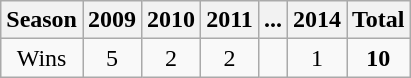<table class="wikitable">
<tr>
<th>Season</th>
<th>2009</th>
<th>2010</th>
<th>2011</th>
<th>...</th>
<th>2014</th>
<th><strong>Total</strong></th>
</tr>
<tr align="center">
<td>Wins</td>
<td>5</td>
<td>2</td>
<td>2</td>
<td></td>
<td>1</td>
<td><strong>10</strong></td>
</tr>
</table>
